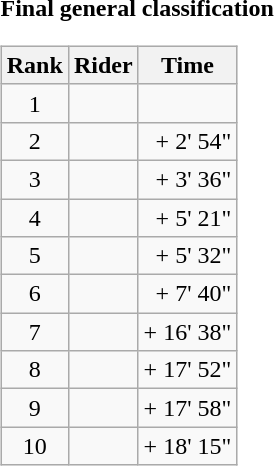<table>
<tr>
<td><strong>Final general classification</strong><br><table class="wikitable">
<tr>
<th scope="col">Rank</th>
<th scope="col">Rider</th>
<th scope="col">Time</th>
</tr>
<tr>
<td style="text-align:center;">1</td>
<td></td>
<td style="text-align:right;"></td>
</tr>
<tr>
<td style="text-align:center;">2</td>
<td></td>
<td style="text-align:right;">+ 2' 54"</td>
</tr>
<tr>
<td style="text-align:center;">3</td>
<td></td>
<td style="text-align:right;">+ 3' 36"</td>
</tr>
<tr>
<td style="text-align:center;">4</td>
<td></td>
<td style="text-align:right;">+ 5' 21"</td>
</tr>
<tr>
<td style="text-align:center;">5</td>
<td></td>
<td style="text-align:right;">+ 5' 32"</td>
</tr>
<tr>
<td style="text-align:center;">6</td>
<td></td>
<td style="text-align:right;">+ 7' 40"</td>
</tr>
<tr>
<td style="text-align:center;">7</td>
<td></td>
<td style="text-align:right;">+ 16' 38"</td>
</tr>
<tr>
<td style="text-align:center;">8</td>
<td></td>
<td style="text-align:right;">+ 17' 52"</td>
</tr>
<tr>
<td style="text-align:center;">9</td>
<td></td>
<td style="text-align:right;">+ 17' 58"</td>
</tr>
<tr>
<td style="text-align:center;">10</td>
<td></td>
<td style="text-align:right;">+ 18' 15"</td>
</tr>
</table>
</td>
</tr>
</table>
